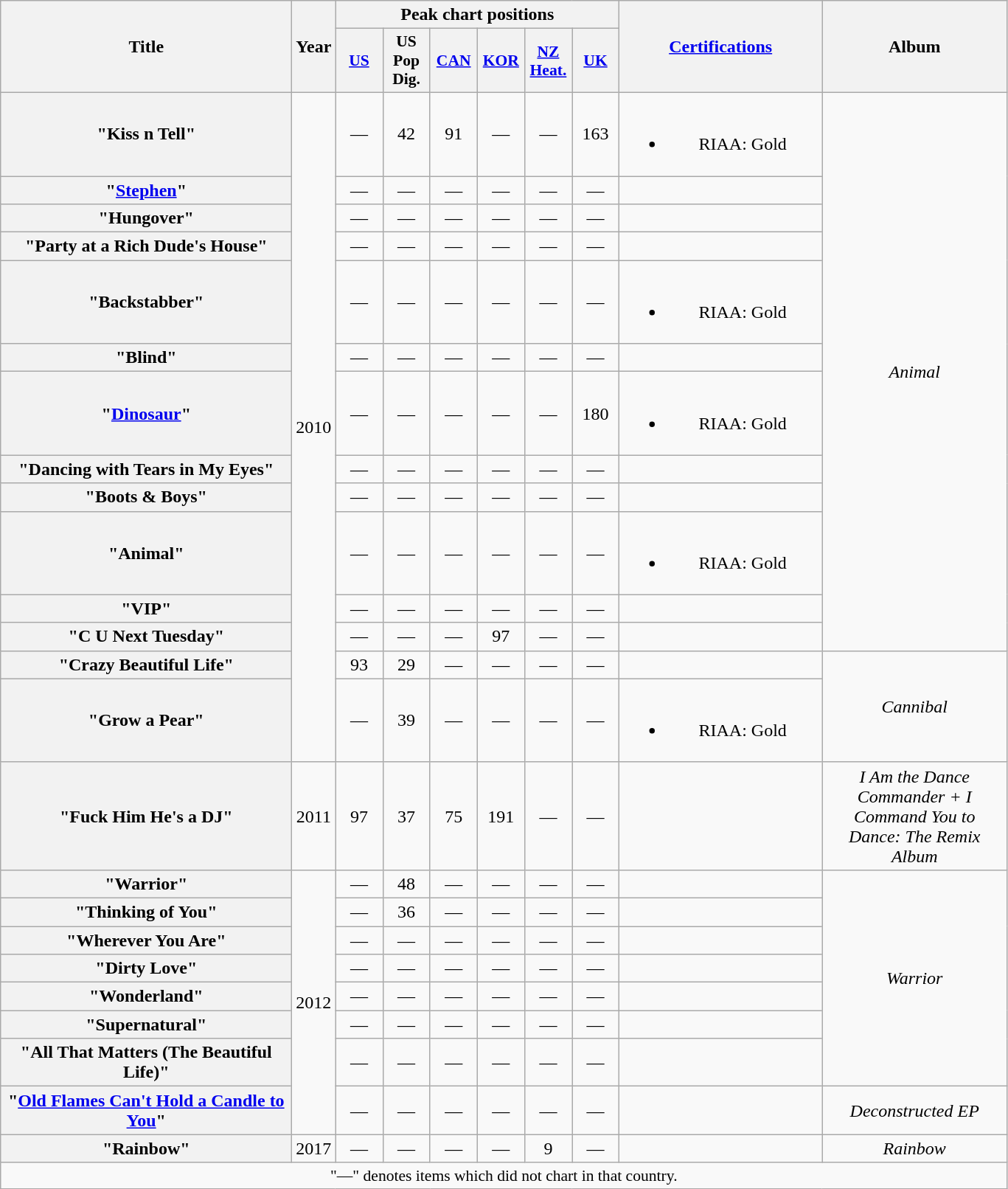<table class="wikitable plainrowheaders" style="text-align:center;">
<tr>
<th scope="col" rowspan="2" style="width:16em;">Title</th>
<th scope="col" rowspan="2">Year</th>
<th scope="col" colspan="6">Peak chart positions</th>
<th scope="col" rowspan="2" style="width:11em;"><a href='#'>Certifications</a></th>
<th scope="col" rowspan="2" style="width:10em;">Album</th>
</tr>
<tr>
<th scope="col" style="width:2.5em;font-size:90%;"><a href='#'>US</a><br></th>
<th scope="col" style="width:2.5em;font-size:90%;">US<br>Pop Dig.<br></th>
<th scope="col" style="width:2.5em;font-size:90%;"><a href='#'>CAN</a><br></th>
<th scope="col" style="width:2.5em;font-size:90%;"><a href='#'>KOR</a><br></th>
<th scope="col" style="width:2.5em;font-size:90%;"><a href='#'>NZ<br>Heat.</a><br></th>
<th scope="col" style="width:2.5em;font-size:90%;"><a href='#'>UK</a><br></th>
</tr>
<tr>
<th scope="row">"Kiss n Tell"</th>
<td rowspan="14">2010</td>
<td>—</td>
<td>42</td>
<td>91</td>
<td>—</td>
<td>—</td>
<td>163</td>
<td><br><ul><li>RIAA: Gold</li></ul></td>
<td rowspan="12"><em>Animal</em></td>
</tr>
<tr>
<th scope="row">"<a href='#'>Stephen</a>"</th>
<td>—</td>
<td>—</td>
<td>—</td>
<td>—</td>
<td>—</td>
<td>—</td>
<td></td>
</tr>
<tr>
<th scope="row">"Hungover"</th>
<td>—</td>
<td>—</td>
<td>—</td>
<td>—</td>
<td>—</td>
<td>—</td>
<td></td>
</tr>
<tr>
<th scope="row">"Party at a Rich Dude's House"</th>
<td>—</td>
<td>—</td>
<td>—</td>
<td>—</td>
<td>—</td>
<td>—</td>
<td></td>
</tr>
<tr>
<th scope="row">"Backstabber"</th>
<td>—</td>
<td>—</td>
<td>—</td>
<td>—</td>
<td>—</td>
<td>—</td>
<td><br><ul><li>RIAA: Gold</li></ul></td>
</tr>
<tr>
<th scope="row">"Blind"</th>
<td>—</td>
<td>—</td>
<td>—</td>
<td>—</td>
<td>—</td>
<td>—</td>
<td></td>
</tr>
<tr>
<th scope="row">"<a href='#'>Dinosaur</a>"</th>
<td>—</td>
<td>—</td>
<td>—</td>
<td>—</td>
<td>—</td>
<td>180</td>
<td><br><ul><li>RIAA: Gold</li></ul></td>
</tr>
<tr>
<th scope="row">"Dancing with Tears in My Eyes"</th>
<td>—</td>
<td>—</td>
<td>—</td>
<td>—</td>
<td>—</td>
<td>—</td>
<td></td>
</tr>
<tr>
<th scope="row">"Boots & Boys"</th>
<td>—</td>
<td>—</td>
<td>—</td>
<td>—</td>
<td>—</td>
<td>—</td>
<td></td>
</tr>
<tr>
<th scope="row">"Animal"</th>
<td>—</td>
<td>—</td>
<td>—</td>
<td>—</td>
<td>—</td>
<td>—</td>
<td><br><ul><li>RIAA: Gold</li></ul></td>
</tr>
<tr>
<th scope="row">"VIP"</th>
<td>—</td>
<td>—</td>
<td>—</td>
<td>—</td>
<td>—</td>
<td>—</td>
<td></td>
</tr>
<tr>
<th scope="row">"C U Next Tuesday"</th>
<td>—</td>
<td>—</td>
<td>—</td>
<td>97</td>
<td>—</td>
<td>—</td>
<td></td>
</tr>
<tr>
<th scope="row">"Crazy Beautiful Life"</th>
<td>93</td>
<td>29</td>
<td>—</td>
<td>—</td>
<td>—</td>
<td>—</td>
<td></td>
<td rowspan="2"><em>Cannibal</em></td>
</tr>
<tr>
<th scope="row">"Grow a Pear"</th>
<td>—</td>
<td>39</td>
<td>—</td>
<td>—</td>
<td>—</td>
<td>—</td>
<td><br><ul><li>RIAA: Gold</li></ul></td>
</tr>
<tr>
<th scope="row">"Fuck Him He's a DJ"</th>
<td>2011</td>
<td>97</td>
<td>37</td>
<td>75</td>
<td>191</td>
<td>—</td>
<td>—</td>
<td></td>
<td><em>I Am the Dance Commander + I<br>Command You to Dance: The Remix Album</em></td>
</tr>
<tr>
<th scope="row">"Warrior"</th>
<td rowspan="8">2012</td>
<td>—</td>
<td>48</td>
<td>—</td>
<td>—</td>
<td>—</td>
<td>—</td>
<td></td>
<td rowspan="7"><em>Warrior</em></td>
</tr>
<tr>
<th scope="row">"Thinking of You"</th>
<td>—</td>
<td>36</td>
<td>—</td>
<td>—</td>
<td>—</td>
<td>—</td>
<td></td>
</tr>
<tr>
<th scope="row">"Wherever You Are"</th>
<td>—</td>
<td>—</td>
<td>—</td>
<td>—</td>
<td>—</td>
<td>—</td>
<td></td>
</tr>
<tr>
<th scope="row">"Dirty Love"<br></th>
<td>—</td>
<td>—</td>
<td>—</td>
<td>—</td>
<td>—</td>
<td>—</td>
<td></td>
</tr>
<tr>
<th scope="row">"Wonderland"</th>
<td>—</td>
<td>—</td>
<td>—</td>
<td>—</td>
<td>—</td>
<td>—</td>
<td></td>
</tr>
<tr>
<th scope="row">"Supernatural"</th>
<td>—</td>
<td>—</td>
<td>—</td>
<td>—</td>
<td>—</td>
<td>—</td>
<td></td>
</tr>
<tr>
<th scope="row">"All That Matters (The Beautiful Life)"</th>
<td>—</td>
<td>—</td>
<td>—</td>
<td>—</td>
<td>—</td>
<td>—</td>
<td></td>
</tr>
<tr>
<th scope="row">"<a href='#'>Old Flames Can't Hold a Candle to You</a>"</th>
<td>—</td>
<td>—</td>
<td>—</td>
<td>—</td>
<td>—</td>
<td>—</td>
<td></td>
<td><em>Deconstructed EP</em></td>
</tr>
<tr>
<th scope="row">"Rainbow"</th>
<td>2017</td>
<td>—</td>
<td>—</td>
<td>—</td>
<td>—</td>
<td>9</td>
<td>—</td>
<td></td>
<td><em>Rainbow</em></td>
</tr>
<tr>
<td colspan="10" style="font-size:90%">"—" denotes items which did not chart in that country.</td>
</tr>
</table>
